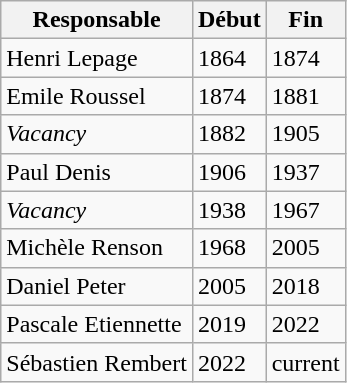<table class="wikitable mw-collapsible mw-collapsed">
<tr>
<th>Responsable</th>
<th>Début</th>
<th>Fin</th>
</tr>
<tr>
<td>Henri Lepage</td>
<td>1864</td>
<td>1874</td>
</tr>
<tr>
<td>Emile Roussel</td>
<td>1874</td>
<td>1881</td>
</tr>
<tr>
<td><em>Vacancy</em></td>
<td>1882</td>
<td>1905</td>
</tr>
<tr>
<td>Paul Denis</td>
<td>1906</td>
<td>1937</td>
</tr>
<tr>
<td><em>Vacancy</em></td>
<td>1938</td>
<td>1967</td>
</tr>
<tr>
<td>Michèle Renson</td>
<td>1968</td>
<td>2005</td>
</tr>
<tr>
<td>Daniel Peter</td>
<td>2005</td>
<td>2018</td>
</tr>
<tr>
<td>Pascale Etiennette</td>
<td>2019</td>
<td>2022</td>
</tr>
<tr>
<td>Sébastien Rembert</td>
<td>2022</td>
<td>current</td>
</tr>
</table>
